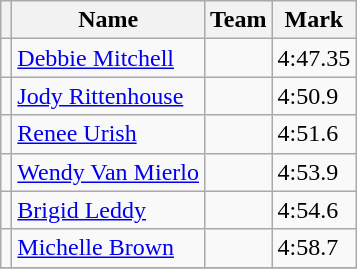<table class=wikitable>
<tr>
<th></th>
<th>Name</th>
<th>Team</th>
<th>Mark</th>
</tr>
<tr>
<td></td>
<td><a href='#'>Debbie Mitchell</a></td>
<td></td>
<td>4:47.35</td>
</tr>
<tr>
<td></td>
<td><a href='#'>Jody Rittenhouse</a></td>
<td></td>
<td>4:50.9</td>
</tr>
<tr>
<td></td>
<td><a href='#'>Renee Urish</a></td>
<td></td>
<td>4:51.6</td>
</tr>
<tr>
<td></td>
<td><a href='#'>Wendy Van Mierlo</a></td>
<td></td>
<td>4:53.9</td>
</tr>
<tr>
<td></td>
<td><a href='#'>Brigid Leddy</a></td>
<td></td>
<td>4:54.6</td>
</tr>
<tr>
<td></td>
<td><a href='#'>Michelle Brown</a></td>
<td></td>
<td>4:58.7</td>
</tr>
<tr>
</tr>
</table>
